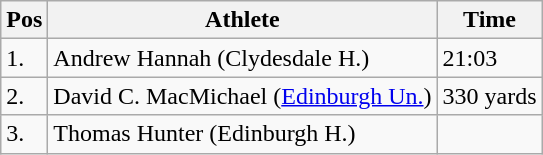<table class="wikitable">
<tr>
<th>Pos</th>
<th>Athlete</th>
<th>Time</th>
</tr>
<tr>
<td>1.</td>
<td>Andrew Hannah (Clydesdale H.)</td>
<td>21:03</td>
</tr>
<tr>
<td>2.</td>
<td>David C. MacMichael (<a href='#'>Edinburgh Un.</a>)</td>
<td>330 yards</td>
</tr>
<tr>
<td>3.</td>
<td>Thomas Hunter (Edinburgh H.)</td>
<td></td>
</tr>
</table>
